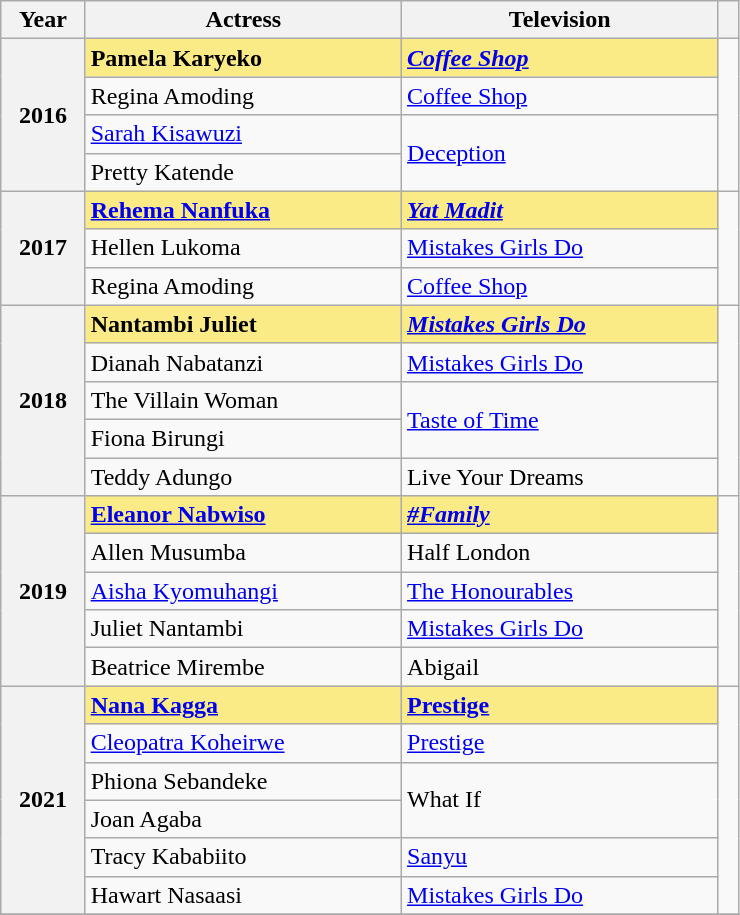<table class="wikitable sortable">
<tr>
<th scope="col" style="width:8%;">Year</th>
<th scope="col" style="width:30%;">Actress</th>
<th scope="col" style="width:30%;">Television</th>
<th scope="col" style="width:2%;" class="unsortable"></th>
</tr>
<tr>
<th scope="row" rowspan=4 style="text-align:center;">2016 <br></th>
<td style="background:#FAEB86;"><strong>Pamela Karyeko</strong></td>
<td style="background:#FAEB86;"><strong><em><a href='#'>Coffee Shop</a></em></strong></td>
<td rowspan="4"></td>
</tr>
<tr>
<td>Regina Amoding</td>
<td><a href='#'>Coffee Shop</a></td>
</tr>
<tr>
<td><a href='#'>Sarah Kisawuzi</a></td>
<td rowspan="2"><a href='#'>Deception</a></td>
</tr>
<tr>
<td>Pretty Katende</td>
</tr>
<tr>
<th scope="row" rowspan=3 style="text-align:center;">2017 <br></th>
<td style="background:#FAEB86;"><strong><a href='#'>Rehema Nanfuka</a></strong></td>
<td style="background:#FAEB86;"><strong><em><a href='#'>Yat Madit</a></em></strong></td>
<td rowspan="3"></td>
</tr>
<tr>
<td>Hellen Lukoma</td>
<td><a href='#'>Mistakes Girls Do</a></td>
</tr>
<tr>
<td>Regina Amoding</td>
<td><a href='#'>Coffee Shop</a></td>
</tr>
<tr>
<th scope="row" rowspan=5 style="text-align:center;">2018 <br></th>
<td style="background:#FAEB86;"><strong>Nantambi Juliet</strong></td>
<td style="background:#FAEB86;"><strong><em><a href='#'>Mistakes Girls Do</a></em></strong></td>
<td rowspan="5"></td>
</tr>
<tr>
<td>Dianah Nabatanzi</td>
<td><a href='#'>Mistakes Girls Do</a></td>
</tr>
<tr>
<td>The Villain Woman</td>
<td rowspan="2"><a href='#'>Taste of Time</a></td>
</tr>
<tr>
<td>Fiona Birungi</td>
</tr>
<tr>
<td>Teddy Adungo</td>
<td>Live Your Dreams</td>
</tr>
<tr>
<th scope="row" rowspan=5 style="text-align:center;">2019 <br></th>
<td style="background:#FAEB86;"><strong><a href='#'>Eleanor Nabwiso</a></strong></td>
<td style="background:#FAEB86;"><strong><em><a href='#'>#Family</a></em></strong></td>
<td rowspan="5"></td>
</tr>
<tr>
<td>Allen Musumba</td>
<td>Half London</td>
</tr>
<tr>
<td><a href='#'>Aisha Kyomuhangi</a></td>
<td><a href='#'>The Honourables</a></td>
</tr>
<tr>
<td>Juliet Nantambi</td>
<td><a href='#'>Mistakes Girls Do</a></td>
</tr>
<tr>
<td>Beatrice Mirembe</td>
<td>Abigail</td>
</tr>
<tr>
<th scope="row" rowspan=6 style="text-align:center;">2021 <br></th>
<td style="background:#FAEB86;"><strong><a href='#'>Nana Kagga</a></strong></td>
<td style="background:#FAEB86;"><strong><a href='#'>Prestige</a></strong></td>
<td rowspan=6></td>
</tr>
<tr>
<td><a href='#'>Cleopatra Koheirwe</a></td>
<td><a href='#'>Prestige</a></td>
</tr>
<tr>
<td>Phiona Sebandeke</td>
<td rowspan=2>What If</td>
</tr>
<tr>
<td>Joan Agaba</td>
</tr>
<tr>
<td>Tracy Kababiito</td>
<td><a href='#'>Sanyu</a></td>
</tr>
<tr>
<td>Hawart Nasaasi</td>
<td><a href='#'>Mistakes Girls Do</a></td>
</tr>
<tr>
</tr>
</table>
